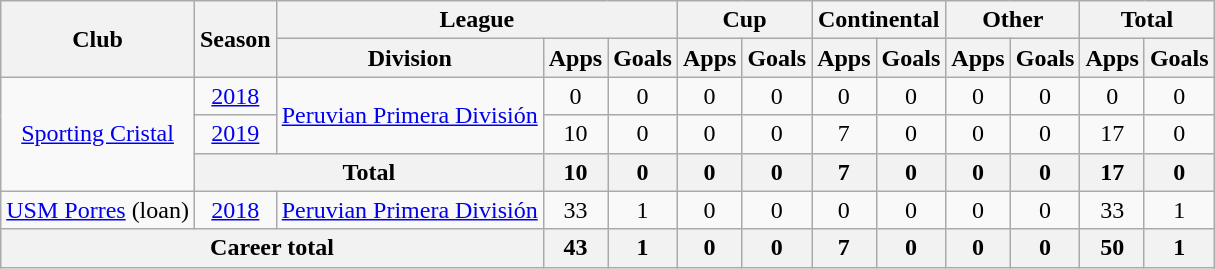<table class="wikitable" style="text-align: center">
<tr>
<th rowspan="2">Club</th>
<th rowspan="2">Season</th>
<th colspan="3">League</th>
<th colspan="2">Cup</th>
<th colspan="2">Continental</th>
<th colspan="2">Other</th>
<th colspan="2">Total</th>
</tr>
<tr>
<th>Division</th>
<th>Apps</th>
<th>Goals</th>
<th>Apps</th>
<th>Goals</th>
<th>Apps</th>
<th>Goals</th>
<th>Apps</th>
<th>Goals</th>
<th>Apps</th>
<th>Goals</th>
</tr>
<tr>
<td rowspan="3"><a href='#'>Sporting Cristal</a></td>
<td><a href='#'>2018</a></td>
<td rowspan="2"><a href='#'>Peruvian Primera División</a></td>
<td>0</td>
<td>0</td>
<td>0</td>
<td>0</td>
<td>0</td>
<td>0</td>
<td>0</td>
<td>0</td>
<td>0</td>
<td>0</td>
</tr>
<tr>
<td><a href='#'>2019</a></td>
<td>10</td>
<td>0</td>
<td>0</td>
<td>0</td>
<td>7</td>
<td>0</td>
<td>0</td>
<td>0</td>
<td>17</td>
<td>0</td>
</tr>
<tr>
<th colspan="2"><strong>Total</strong></th>
<th>10</th>
<th>0</th>
<th>0</th>
<th>0</th>
<th>7</th>
<th>0</th>
<th>0</th>
<th>0</th>
<th>17</th>
<th>0</th>
</tr>
<tr>
<td><a href='#'>USM Porres</a> (loan)</td>
<td><a href='#'>2018</a></td>
<td><a href='#'>Peruvian Primera División</a></td>
<td>33</td>
<td>1</td>
<td>0</td>
<td>0</td>
<td>0</td>
<td>0</td>
<td>0</td>
<td>0</td>
<td>33</td>
<td>1</td>
</tr>
<tr>
<th colspan="3"><strong>Career total</strong></th>
<th>43</th>
<th>1</th>
<th>0</th>
<th>0</th>
<th>7</th>
<th>0</th>
<th>0</th>
<th>0</th>
<th>50</th>
<th>1</th>
</tr>
</table>
